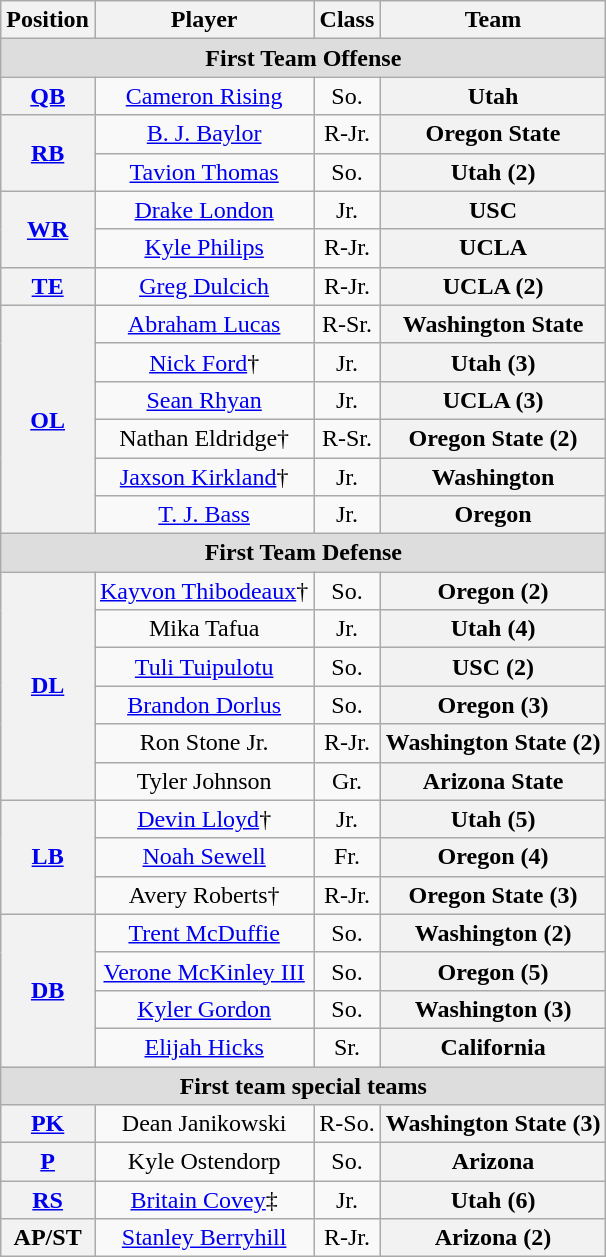<table class="wikitable">
<tr>
<th>Position</th>
<th>Player</th>
<th>Class</th>
<th>Team</th>
</tr>
<tr>
<td colspan="4" style="text-align:center; background:#ddd;"><strong>First Team Offense</strong></td>
</tr>
<tr style="text-align:center;">
<th rowspan="1"><a href='#'>QB</a></th>
<td><a href='#'>Cameron Rising</a></td>
<td>So.</td>
<th style=>Utah</th>
</tr>
<tr style="text-align:center;">
<th rowspan="2"><a href='#'>RB</a></th>
<td><a href='#'>B. J. Baylor</a></td>
<td>R-Jr.</td>
<th style=>Oregon State</th>
</tr>
<tr style="text-align:center;">
<td><a href='#'>Tavion Thomas</a></td>
<td>So.</td>
<th style=>Utah (2)</th>
</tr>
<tr style="text-align:center;">
<th rowspan="2"><a href='#'>WR</a></th>
<td><a href='#'>Drake London</a></td>
<td>Jr.</td>
<th style=>USC</th>
</tr>
<tr style="text-align:center;">
<td><a href='#'>Kyle Philips</a></td>
<td>R-Jr.</td>
<th style=>UCLA</th>
</tr>
<tr style="text-align:center;">
<th rowspan="1"><a href='#'>TE</a></th>
<td><a href='#'>Greg Dulcich</a></td>
<td>R-Jr.</td>
<th style=>UCLA (2)</th>
</tr>
<tr style="text-align:center;">
<th rowspan="6"><a href='#'>OL</a></th>
<td><a href='#'>Abraham Lucas</a></td>
<td>R-Sr.</td>
<th style=>Washington State</th>
</tr>
<tr style="text-align:center;">
<td><a href='#'>Nick Ford</a>†</td>
<td>Jr.</td>
<th style=>Utah (3)</th>
</tr>
<tr style="text-align:center;">
<td><a href='#'>Sean Rhyan</a></td>
<td>Jr.</td>
<th style=>UCLA (3)</th>
</tr>
<tr style="text-align:center;">
<td>Nathan Eldridge†</td>
<td>R-Sr.</td>
<th style=>Oregon State (2)</th>
</tr>
<tr style="text-align:center;">
<td><a href='#'>Jaxson Kirkland</a>†</td>
<td>Jr.</td>
<th style=>Washington</th>
</tr>
<tr style="text-align:center;">
<td><a href='#'>T. J. Bass</a></td>
<td>Jr.</td>
<th style=>Oregon</th>
</tr>
<tr style="text-align:center;">
<td colspan="4" style="text-align:center; background:#ddd;"><strong>First Team Defense</strong></td>
</tr>
<tr style="text-align:center;">
<th rowspan="6"><a href='#'>DL</a></th>
<td><a href='#'>Kayvon Thibodeaux</a>†</td>
<td>So.</td>
<th style=>Oregon (2)</th>
</tr>
<tr style="text-align:center;">
<td>Mika Tafua</td>
<td>Jr.</td>
<th style=>Utah (4)</th>
</tr>
<tr style="text-align:center;">
<td><a href='#'>Tuli Tuipulotu</a></td>
<td>So.</td>
<th style=>USC (2)</th>
</tr>
<tr style="text-align:center;">
<td><a href='#'>Brandon Dorlus</a></td>
<td>So.</td>
<th style=>Oregon (3)</th>
</tr>
<tr style="text-align:center;">
<td>Ron Stone Jr.</td>
<td>R-Jr.</td>
<th style=>Washington State (2)</th>
</tr>
<tr style="text-align:center;">
<td>Tyler Johnson</td>
<td>Gr.</td>
<th style=>Arizona State</th>
</tr>
<tr style="text-align:center;">
<th rowspan="3"><a href='#'>LB</a></th>
<td><a href='#'>Devin Lloyd</a>†</td>
<td>Jr.</td>
<th style=>Utah (5)</th>
</tr>
<tr style="text-align:center;">
<td><a href='#'>Noah Sewell</a></td>
<td>Fr.</td>
<th style=>Oregon (4)</th>
</tr>
<tr style="text-align:center;">
<td>Avery Roberts†</td>
<td>R-Jr.</td>
<th style=>Oregon State (3)</th>
</tr>
<tr style="text-align:center;">
<th rowspan="4"><a href='#'>DB</a></th>
<td><a href='#'>Trent McDuffie</a></td>
<td>So.</td>
<th style=>Washington (2)</th>
</tr>
<tr style="text-align:center;">
<td><a href='#'>Verone McKinley III</a></td>
<td>So.</td>
<th style=>Oregon (5)</th>
</tr>
<tr style="text-align:center;">
<td><a href='#'>Kyler Gordon</a></td>
<td>So.</td>
<th style=>Washington (3)</th>
</tr>
<tr style="text-align:center;">
<td><a href='#'>Elijah Hicks</a></td>
<td>Sr.</td>
<th style=>California</th>
</tr>
<tr>
<td colspan="4" style="text-align:center; background:#ddd;"><strong>First team special teams</strong></td>
</tr>
<tr style="text-align:center;">
<th rowspan="1"><a href='#'>PK</a></th>
<td>Dean Janikowski</td>
<td>R-So.</td>
<th style=>Washington State (3)</th>
</tr>
<tr style="text-align:center;">
<th rowspan="1"><a href='#'>P</a></th>
<td>Kyle Ostendorp</td>
<td>So.</td>
<th style=>Arizona</th>
</tr>
<tr style="text-align:center;">
<th rowspan="1"><a href='#'>RS</a></th>
<td><a href='#'>Britain Covey</a>‡</td>
<td>Jr.</td>
<th style=>Utah (6)</th>
</tr>
<tr style="text-align:center;">
<th rowspan="2">AP/ST</th>
<td><a href='#'>Stanley Berryhill</a></td>
<td>R-Jr.</td>
<th style=>Arizona (2)</th>
</tr>
</table>
